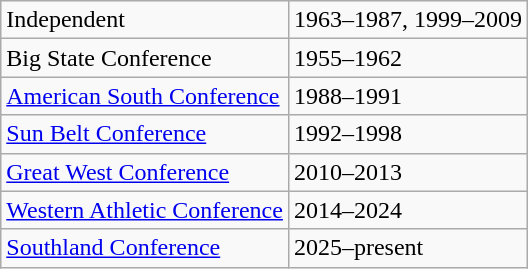<table class="wikitable">
<tr>
<td>Independent</td>
<td>1963–1987, 1999–2009</td>
</tr>
<tr>
<td>Big State Conference</td>
<td>1955–1962</td>
</tr>
<tr>
<td><a href='#'>American South Conference</a></td>
<td>1988–1991</td>
</tr>
<tr>
<td><a href='#'>Sun Belt Conference</a></td>
<td>1992–1998</td>
</tr>
<tr>
<td><a href='#'>Great West Conference</a></td>
<td>2010–2013</td>
</tr>
<tr>
<td><a href='#'>Western Athletic Conference</a></td>
<td>2014–2024</td>
</tr>
<tr>
<td><a href='#'>Southland Conference</a></td>
<td>2025–present</td>
</tr>
</table>
